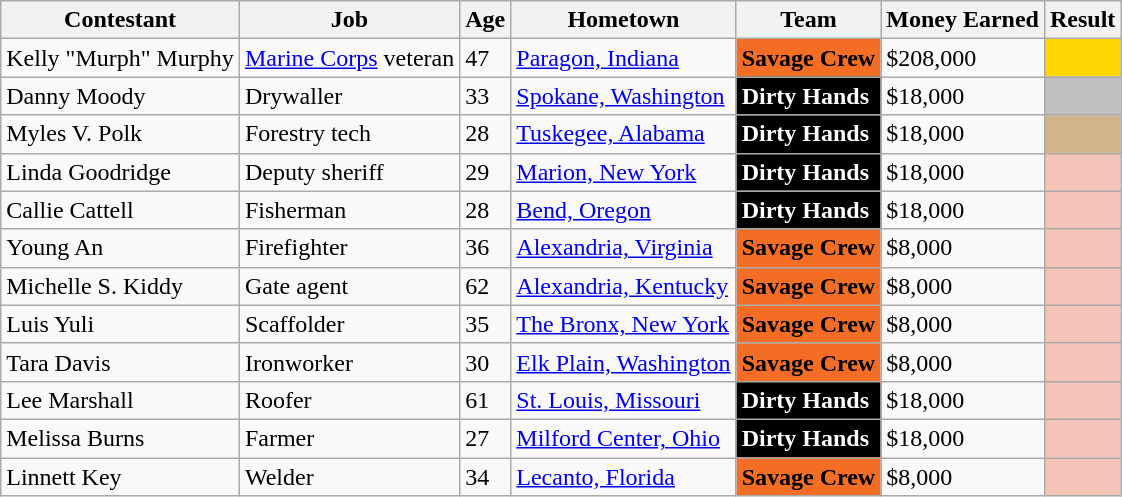<table class="wikitable sortable">
<tr>
<th>Contestant</th>
<th>Job</th>
<th>Age</th>
<th>Hometown</th>
<th>Team</th>
<th>Money Earned</th>
<th>Result</th>
</tr>
<tr>
<td>Kelly "Murph" Murphy</td>
<td><a href='#'>Marine Corps</a> veteran</td>
<td>47</td>
<td><a href='#'>Paragon, Indiana</a></td>
<td style="background:#F46D25; color:#000000;"><strong>Savage Crew</strong></td>
<td>$208,000</td>
<td style="background:gold; text'align:center;"></td>
</tr>
<tr>
<td>Danny Moody</td>
<td>Drywaller</td>
<td>33</td>
<td><a href='#'>Spokane, Washington</a></td>
<td style="background:#000000; color:#fff;"><strong>Dirty Hands</strong></td>
<td>$18,000</td>
<td style="background:silver; text'align:center;"></td>
</tr>
<tr>
<td>Myles V. Polk</td>
<td>Forestry tech</td>
<td>28</td>
<td><a href='#'>Tuskegee, Alabama</a></td>
<td style="background:#000000; color:#fff;"><strong>Dirty Hands</strong></td>
<td>$18,000</td>
<td style="background:tan; text'align:center;"></td>
</tr>
<tr>
<td>Linda Goodridge</td>
<td>Deputy sheriff</td>
<td>29</td>
<td><a href='#'>Marion, New York</a></td>
<td style="background:#000000; color:#fff;"><strong>Dirty Hands</strong></td>
<td>$18,000</td>
<td style="background:#f4c4b8; text'align:center;"></td>
</tr>
<tr>
<td>Callie Cattell</td>
<td>Fisherman</td>
<td>28</td>
<td><a href='#'>Bend, Oregon</a></td>
<td style="background:#000000; color:#fff;"><strong>Dirty Hands</strong></td>
<td>$18,000</td>
<td style="background:#f4c4b8; text'align:center;"></td>
</tr>
<tr>
<td>Young An</td>
<td>Firefighter</td>
<td>36</td>
<td><a href='#'>Alexandria, Virginia</a></td>
<td style="background:#F46D25; color:#000000;"><strong>Savage Crew</strong></td>
<td>$8,000</td>
<td style="background:#f4c4b8; text'align:center;"></td>
</tr>
<tr>
<td>Michelle S. Kiddy</td>
<td>Gate agent</td>
<td>62</td>
<td><a href='#'>Alexandria, Kentucky</a></td>
<td style="background:#F46D25; color:#000000;"><strong>Savage Crew</strong></td>
<td>$8,000</td>
<td style="background:#f4c4b8; text'align:center;"></td>
</tr>
<tr>
<td>Luis Yuli</td>
<td>Scaffolder</td>
<td>35</td>
<td><a href='#'>The Bronx, New York</a></td>
<td style="background:#F46D25; color:#000000;"><strong>Savage Crew</strong></td>
<td>$8,000</td>
<td style="background:#f4c4b8; text'align:center;"></td>
</tr>
<tr>
<td>Tara Davis</td>
<td>Ironworker</td>
<td>30</td>
<td><a href='#'>Elk Plain, Washington</a></td>
<td style="background:#F46D25; color:#000000;"><strong>Savage Crew</strong></td>
<td>$8,000</td>
<td style="background:#f4c4b8; text'align:center;"></td>
</tr>
<tr>
<td>Lee Marshall</td>
<td>Roofer</td>
<td>61</td>
<td><a href='#'>St. Louis, Missouri</a></td>
<td style="background:#000000; color:#fff;"><strong>Dirty Hands</strong></td>
<td>$18,000</td>
<td style="background:#f4c4b8; text'align:center;"></td>
</tr>
<tr>
<td>Melissa Burns</td>
<td>Farmer</td>
<td>27</td>
<td><a href='#'>Milford Center, Ohio</a></td>
<td style="background:#000000; color:#fff;"><strong>Dirty Hands</strong></td>
<td>$18,000</td>
<td style="background:#f4c4b8; text'align:center;"></td>
</tr>
<tr>
<td>Linnett Key</td>
<td>Welder</td>
<td>34</td>
<td><a href='#'>Lecanto, Florida</a></td>
<td style="background:#F46D25; color:#000000;"><strong>Savage Crew</strong></td>
<td>$8,000</td>
<td style="background:#f4c4b8; text'align:center;"></td>
</tr>
</table>
